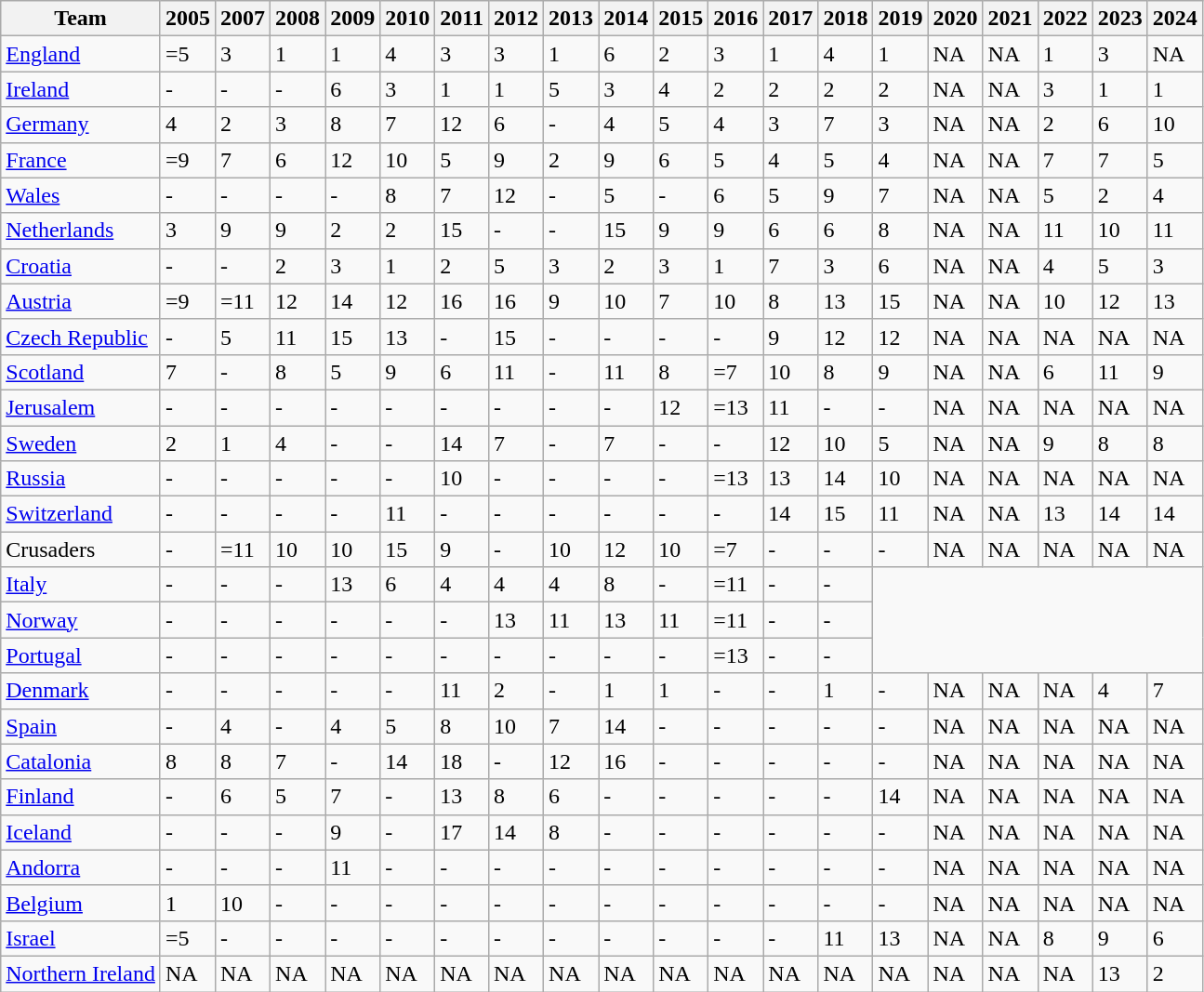<table class="wikitable sortable">
<tr>
<th>Team</th>
<th>2005</th>
<th>2007</th>
<th>2008</th>
<th>2009</th>
<th>2010</th>
<th>2011</th>
<th>2012</th>
<th>2013</th>
<th>2014</th>
<th>2015</th>
<th>2016</th>
<th>2017</th>
<th>2018</th>
<th>2019</th>
<th>2020</th>
<th>2021</th>
<th>2022</th>
<th>2023</th>
<th>2024</th>
</tr>
<tr>
<td> <a href='#'>England</a></td>
<td>=5</td>
<td>3</td>
<td>1</td>
<td>1</td>
<td>4</td>
<td>3</td>
<td>3</td>
<td>1</td>
<td>6</td>
<td>2</td>
<td>3</td>
<td>1</td>
<td>4</td>
<td>1</td>
<td>NA</td>
<td>NA</td>
<td>1</td>
<td>3</td>
<td>NA</td>
</tr>
<tr>
<td> <a href='#'>Ireland</a></td>
<td>-</td>
<td>-</td>
<td>-</td>
<td>6</td>
<td>3</td>
<td>1</td>
<td>1</td>
<td>5</td>
<td>3</td>
<td>4</td>
<td>2</td>
<td>2</td>
<td>2</td>
<td>2</td>
<td>NA</td>
<td>NA</td>
<td>3</td>
<td>1</td>
<td>1</td>
</tr>
<tr>
<td> <a href='#'>Germany</a></td>
<td>4</td>
<td>2</td>
<td>3</td>
<td>8</td>
<td>7</td>
<td>12</td>
<td>6</td>
<td>-</td>
<td>4</td>
<td>5</td>
<td>4</td>
<td>3</td>
<td>7</td>
<td>3</td>
<td>NA</td>
<td>NA</td>
<td>2</td>
<td>6</td>
<td>10</td>
</tr>
<tr>
<td> <a href='#'>France</a></td>
<td>=9</td>
<td>7</td>
<td>6</td>
<td>12</td>
<td>10</td>
<td>5</td>
<td>9</td>
<td>2</td>
<td>9</td>
<td>6</td>
<td>5</td>
<td>4</td>
<td>5</td>
<td>4</td>
<td>NA</td>
<td>NA</td>
<td>7</td>
<td>7</td>
<td>5</td>
</tr>
<tr>
<td> <a href='#'>Wales</a></td>
<td>-</td>
<td>-</td>
<td>-</td>
<td>-</td>
<td>8</td>
<td>7</td>
<td>12</td>
<td>-</td>
<td>5</td>
<td>-</td>
<td>6</td>
<td>5</td>
<td>9</td>
<td>7</td>
<td>NA</td>
<td>NA</td>
<td>5</td>
<td>2</td>
<td>4</td>
</tr>
<tr>
<td> <a href='#'>Netherlands</a></td>
<td>3</td>
<td>9</td>
<td>9</td>
<td>2</td>
<td>2</td>
<td>15</td>
<td>-</td>
<td>-</td>
<td>15</td>
<td>9</td>
<td>9</td>
<td>6</td>
<td>6</td>
<td>8</td>
<td>NA</td>
<td>NA</td>
<td>11</td>
<td>10</td>
<td>11</td>
</tr>
<tr>
<td> <a href='#'>Croatia</a></td>
<td>-</td>
<td>-</td>
<td>2</td>
<td>3</td>
<td>1</td>
<td>2</td>
<td>5</td>
<td>3</td>
<td>2</td>
<td>3</td>
<td>1</td>
<td>7</td>
<td>3</td>
<td>6</td>
<td>NA</td>
<td>NA</td>
<td>4</td>
<td>5</td>
<td>3</td>
</tr>
<tr>
<td> <a href='#'>Austria</a></td>
<td>=9</td>
<td>=11</td>
<td>12</td>
<td>14</td>
<td>12</td>
<td>16</td>
<td>16</td>
<td>9</td>
<td>10</td>
<td>7</td>
<td>10</td>
<td>8</td>
<td>13</td>
<td>15</td>
<td>NA</td>
<td>NA</td>
<td>10</td>
<td>12</td>
<td>13</td>
</tr>
<tr>
<td> <a href='#'>Czech Republic</a></td>
<td>-</td>
<td>5</td>
<td>11</td>
<td>15</td>
<td>13</td>
<td>-</td>
<td>15</td>
<td>-</td>
<td>-</td>
<td>-</td>
<td>-</td>
<td>9</td>
<td>12</td>
<td>12</td>
<td>NA</td>
<td>NA</td>
<td>NA</td>
<td>NA</td>
<td>NA</td>
</tr>
<tr>
<td> <a href='#'>Scotland</a></td>
<td>7</td>
<td>-</td>
<td>8</td>
<td>5</td>
<td>9</td>
<td>6</td>
<td>11</td>
<td>-</td>
<td>11</td>
<td>8</td>
<td>=7</td>
<td>10</td>
<td>8</td>
<td>9</td>
<td>NA</td>
<td>NA</td>
<td>6</td>
<td>11</td>
<td>9</td>
</tr>
<tr>
<td> <a href='#'>Jerusalem</a></td>
<td>-</td>
<td>-</td>
<td>-</td>
<td>-</td>
<td>-</td>
<td>-</td>
<td>-</td>
<td>-</td>
<td>-</td>
<td>12</td>
<td>=13</td>
<td>11</td>
<td>-</td>
<td>-</td>
<td>NA</td>
<td>NA</td>
<td>NA</td>
<td>NA</td>
<td>NA</td>
</tr>
<tr>
<td> <a href='#'>Sweden</a></td>
<td>2</td>
<td>1</td>
<td>4</td>
<td>-</td>
<td>-</td>
<td>14</td>
<td>7</td>
<td>-</td>
<td>7</td>
<td>-</td>
<td>-</td>
<td>12</td>
<td>10</td>
<td>5</td>
<td>NA</td>
<td>NA</td>
<td>9</td>
<td>8</td>
<td>8</td>
</tr>
<tr>
<td> <a href='#'>Russia</a></td>
<td>-</td>
<td>-</td>
<td>-</td>
<td>-</td>
<td>-</td>
<td>10</td>
<td>-</td>
<td>-</td>
<td>-</td>
<td>-</td>
<td>=13</td>
<td>13</td>
<td>14</td>
<td>10</td>
<td>NA</td>
<td>NA</td>
<td>NA</td>
<td>NA</td>
<td>NA</td>
</tr>
<tr>
<td> <a href='#'>Switzerland</a></td>
<td>-</td>
<td>-</td>
<td>-</td>
<td>-</td>
<td>11</td>
<td>-</td>
<td>-</td>
<td>-</td>
<td>-</td>
<td>-</td>
<td>-</td>
<td>14</td>
<td>15</td>
<td>11</td>
<td>NA</td>
<td>NA</td>
<td>13</td>
<td>14</td>
<td>14</td>
</tr>
<tr>
<td> Crusaders</td>
<td>-</td>
<td>=11</td>
<td>10</td>
<td>10</td>
<td>15</td>
<td>9</td>
<td>-</td>
<td>10</td>
<td>12</td>
<td>10</td>
<td>=7</td>
<td>-</td>
<td>-</td>
<td>-</td>
<td>NA</td>
<td>NA</td>
<td>NA</td>
<td>NA</td>
<td>NA</td>
</tr>
<tr>
<td> <a href='#'>Italy</a></td>
<td>-</td>
<td>-</td>
<td>-</td>
<td>13</td>
<td>6</td>
<td>4</td>
<td>4</td>
<td>4</td>
<td>8</td>
<td>-</td>
<td>=11</td>
<td>-</td>
<td>-</td>
</tr>
<tr>
<td> <a href='#'>Norway</a></td>
<td>-</td>
<td>-</td>
<td>-</td>
<td>-</td>
<td>-</td>
<td>-</td>
<td>13</td>
<td>11</td>
<td>13</td>
<td>11</td>
<td>=11</td>
<td>-</td>
<td>-</td>
</tr>
<tr>
<td> <a href='#'>Portugal</a></td>
<td>-</td>
<td>-</td>
<td>-</td>
<td>-</td>
<td>-</td>
<td>-</td>
<td>-</td>
<td>-</td>
<td>-</td>
<td>-</td>
<td>=13</td>
<td>-</td>
<td>-</td>
</tr>
<tr>
<td> <a href='#'>Denmark</a></td>
<td>-</td>
<td>-</td>
<td>-</td>
<td>-</td>
<td>-</td>
<td>11</td>
<td>2</td>
<td>-</td>
<td>1</td>
<td>1</td>
<td>-</td>
<td>-</td>
<td>1</td>
<td>-</td>
<td>NA</td>
<td>NA</td>
<td>NA</td>
<td>4</td>
<td>7</td>
</tr>
<tr>
<td> <a href='#'>Spain</a></td>
<td>-</td>
<td>4</td>
<td>-</td>
<td>4</td>
<td>5</td>
<td>8</td>
<td>10</td>
<td>7</td>
<td>14</td>
<td>-</td>
<td>-</td>
<td>-</td>
<td>-</td>
<td>-</td>
<td>NA</td>
<td>NA</td>
<td>NA</td>
<td>NA</td>
<td>NA</td>
</tr>
<tr>
<td> <a href='#'>Catalonia</a></td>
<td>8</td>
<td>8</td>
<td>7</td>
<td>-</td>
<td>14</td>
<td>18</td>
<td>-</td>
<td>12</td>
<td>16</td>
<td>-</td>
<td>-</td>
<td>-</td>
<td>-</td>
<td>-</td>
<td>NA</td>
<td>NA</td>
<td>NA</td>
<td>NA</td>
<td>NA</td>
</tr>
<tr>
<td> <a href='#'>Finland</a></td>
<td>-</td>
<td>6</td>
<td>5</td>
<td>7</td>
<td>-</td>
<td>13</td>
<td>8</td>
<td>6</td>
<td>-</td>
<td>-</td>
<td>-</td>
<td>-</td>
<td>-</td>
<td>14</td>
<td>NA</td>
<td>NA</td>
<td>NA</td>
<td>NA</td>
<td>NA</td>
</tr>
<tr>
<td> <a href='#'>Iceland</a></td>
<td>-</td>
<td>-</td>
<td>-</td>
<td>9</td>
<td>-</td>
<td>17</td>
<td>14</td>
<td>8</td>
<td>-</td>
<td>-</td>
<td>-</td>
<td>-</td>
<td>-</td>
<td>-</td>
<td>NA</td>
<td>NA</td>
<td>NA</td>
<td>NA</td>
<td>NA</td>
</tr>
<tr>
<td> <a href='#'>Andorra</a></td>
<td>-</td>
<td>-</td>
<td>-</td>
<td>11</td>
<td>-</td>
<td>-</td>
<td>-</td>
<td>-</td>
<td>-</td>
<td>-</td>
<td>-</td>
<td>-</td>
<td>-</td>
<td>-</td>
<td>NA</td>
<td>NA</td>
<td>NA</td>
<td>NA</td>
<td>NA</td>
</tr>
<tr>
<td> <a href='#'>Belgium</a></td>
<td>1</td>
<td>10</td>
<td>-</td>
<td>-</td>
<td>-</td>
<td>-</td>
<td>-</td>
<td>-</td>
<td>-</td>
<td>-</td>
<td>-</td>
<td>-</td>
<td>-</td>
<td>-</td>
<td>NA</td>
<td>NA</td>
<td>NA</td>
<td>NA</td>
<td>NA</td>
</tr>
<tr>
<td> <a href='#'>Israel</a></td>
<td>=5</td>
<td>-</td>
<td>-</td>
<td>-</td>
<td>-</td>
<td>-</td>
<td>-</td>
<td>-</td>
<td>-</td>
<td>-</td>
<td>-</td>
<td>-</td>
<td>11</td>
<td>13</td>
<td>NA</td>
<td>NA</td>
<td>8</td>
<td>9</td>
<td>6</td>
</tr>
<tr>
<td> <a href='#'>Northern Ireland</a></td>
<td>NA</td>
<td>NA</td>
<td>NA</td>
<td>NA</td>
<td>NA</td>
<td>NA</td>
<td>NA</td>
<td>NA</td>
<td>NA</td>
<td>NA</td>
<td>NA</td>
<td>NA</td>
<td>NA</td>
<td>NA</td>
<td>NA</td>
<td>NA</td>
<td>NA</td>
<td>13</td>
<td>2</td>
</tr>
</table>
